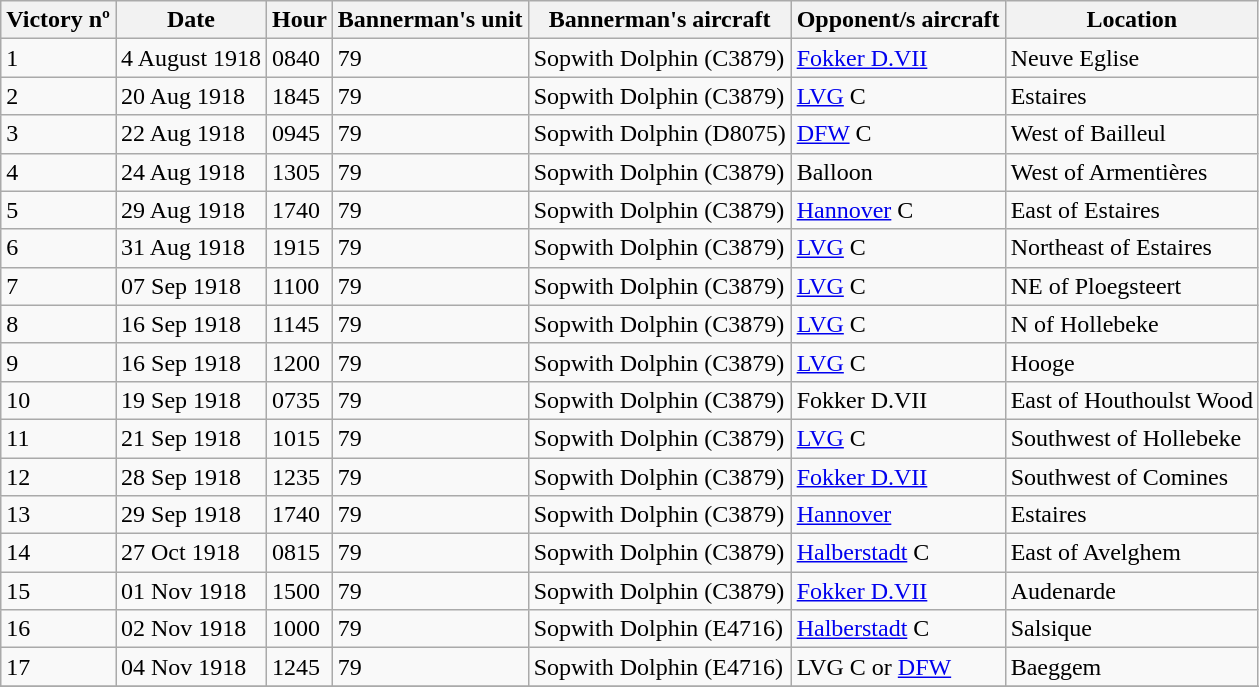<table class="wikitable" style="text-align:left">
<tr>
<th>Victory nº</th>
<th>Date</th>
<th>Hour</th>
<th>Bannerman's unit</th>
<th>Bannerman's aircraft</th>
<th>Opponent/s aircraft</th>
<th>Location</th>
</tr>
<tr>
<td>1</td>
<td>4 August 1918</td>
<td>0840</td>
<td>79</td>
<td>Sopwith Dolphin (C3879)</td>
<td><a href='#'>Fokker D.VII</a></td>
<td>Neuve Eglise</td>
</tr>
<tr>
<td>2</td>
<td>20 Aug 1918</td>
<td>1845</td>
<td>79</td>
<td>Sopwith Dolphin (C3879)</td>
<td><a href='#'>LVG</a> C</td>
<td>Estaires</td>
</tr>
<tr>
<td>3</td>
<td>22 Aug 1918</td>
<td>0945</td>
<td>79</td>
<td>Sopwith Dolphin (D8075)</td>
<td><a href='#'>DFW</a> C</td>
<td>West of Bailleul</td>
</tr>
<tr>
<td>4</td>
<td>24 Aug 1918</td>
<td>1305</td>
<td>79</td>
<td>Sopwith Dolphin (C3879)</td>
<td>Balloon</td>
<td>West of Armentières</td>
</tr>
<tr>
<td>5</td>
<td>29 Aug 1918</td>
<td>1740</td>
<td>79</td>
<td>Sopwith Dolphin (C3879)</td>
<td><a href='#'>Hannover</a> C</td>
<td>East of Estaires</td>
</tr>
<tr>
<td>6</td>
<td>31 Aug 1918</td>
<td>1915</td>
<td>79</td>
<td>Sopwith Dolphin (C3879)</td>
<td><a href='#'>LVG</a> C</td>
<td>Northeast of Estaires</td>
</tr>
<tr>
<td>7</td>
<td>07 Sep 1918</td>
<td>1100</td>
<td>79</td>
<td>Sopwith Dolphin (C3879)</td>
<td><a href='#'>LVG</a> C</td>
<td>NE of Ploegsteert</td>
</tr>
<tr>
<td>8</td>
<td>16 Sep 1918</td>
<td>1145</td>
<td>79</td>
<td>Sopwith Dolphin (C3879)</td>
<td><a href='#'>LVG</a> C</td>
<td>N of Hollebeke</td>
</tr>
<tr>
<td>9</td>
<td>16 Sep 1918</td>
<td>1200</td>
<td>79</td>
<td>Sopwith Dolphin (C3879)</td>
<td><a href='#'>LVG</a> C</td>
<td>Hooge</td>
</tr>
<tr>
<td>10</td>
<td>19 Sep 1918</td>
<td>0735</td>
<td>79</td>
<td>Sopwith Dolphin (C3879)</td>
<td>Fokker D.VII</td>
<td>East of Houthoulst Wood</td>
</tr>
<tr>
<td>11</td>
<td>21 Sep 1918</td>
<td>1015</td>
<td>79</td>
<td>Sopwith Dolphin (C3879)</td>
<td><a href='#'>LVG</a> C</td>
<td>Southwest of Hollebeke</td>
</tr>
<tr>
<td>12</td>
<td>28 Sep 1918</td>
<td>1235</td>
<td>79</td>
<td>Sopwith Dolphin (C3879)</td>
<td><a href='#'>Fokker D.VII</a></td>
<td>Southwest of Comines</td>
</tr>
<tr>
<td>13</td>
<td>29 Sep 1918</td>
<td>1740</td>
<td>79</td>
<td>Sopwith Dolphin (C3879)</td>
<td><a href='#'>Hannover</a></td>
<td>Estaires</td>
</tr>
<tr>
<td>14</td>
<td>27 Oct 1918</td>
<td>0815</td>
<td>79</td>
<td>Sopwith Dolphin (C3879)</td>
<td><a href='#'>Halberstadt</a> C</td>
<td>East of Avelghem</td>
</tr>
<tr>
<td>15</td>
<td>01 Nov 1918</td>
<td>1500</td>
<td>79</td>
<td>Sopwith Dolphin (C3879)</td>
<td><a href='#'>Fokker D.VII</a></td>
<td>Audenarde</td>
</tr>
<tr>
<td>16</td>
<td>02 Nov 1918</td>
<td>1000</td>
<td>79</td>
<td>Sopwith Dolphin (E4716)</td>
<td><a href='#'>Halberstadt</a> C</td>
<td>Salsique</td>
</tr>
<tr>
<td>17</td>
<td>04 Nov 1918</td>
<td>1245</td>
<td>79</td>
<td>Sopwith Dolphin (E4716)</td>
<td>LVG C or <a href='#'>DFW</a></td>
<td>Baeggem</td>
</tr>
<tr>
</tr>
</table>
